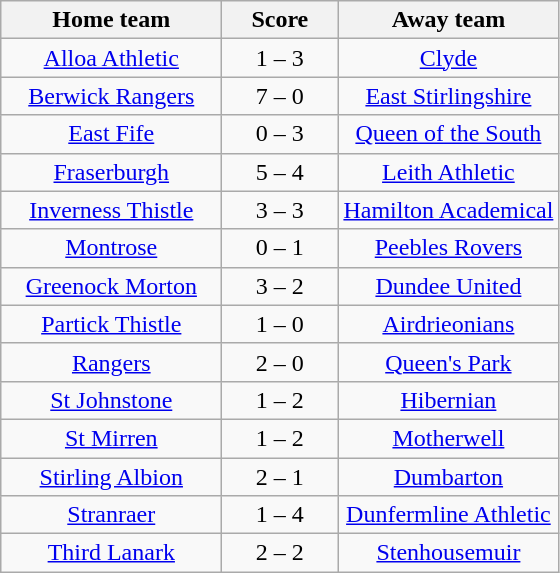<table class="wikitable" style="text-align: center">
<tr>
<th width=140>Home team</th>
<th width=70>Score</th>
<th width=140>Away team</th>
</tr>
<tr>
<td><a href='#'>Alloa Athletic</a></td>
<td>1 – 3</td>
<td><a href='#'>Clyde</a></td>
</tr>
<tr>
<td><a href='#'>Berwick Rangers</a></td>
<td>7 – 0</td>
<td><a href='#'>East Stirlingshire</a></td>
</tr>
<tr>
<td><a href='#'>East Fife</a></td>
<td>0 – 3</td>
<td><a href='#'>Queen of the South</a></td>
</tr>
<tr>
<td><a href='#'>Fraserburgh</a></td>
<td>5 – 4</td>
<td><a href='#'>Leith Athletic</a></td>
</tr>
<tr>
<td><a href='#'>Inverness Thistle</a></td>
<td>3 – 3</td>
<td><a href='#'>Hamilton Academical</a></td>
</tr>
<tr>
<td><a href='#'>Montrose</a></td>
<td>0 – 1</td>
<td><a href='#'>Peebles Rovers</a></td>
</tr>
<tr>
<td><a href='#'>Greenock Morton</a></td>
<td>3 – 2</td>
<td><a href='#'>Dundee United</a></td>
</tr>
<tr>
<td><a href='#'>Partick Thistle</a></td>
<td>1 – 0</td>
<td><a href='#'>Airdrieonians</a></td>
</tr>
<tr>
<td><a href='#'>Rangers</a></td>
<td>2 – 0</td>
<td><a href='#'>Queen's Park</a></td>
</tr>
<tr>
<td><a href='#'>St Johnstone</a></td>
<td>1 – 2</td>
<td><a href='#'>Hibernian</a></td>
</tr>
<tr>
<td><a href='#'>St Mirren</a></td>
<td>1 – 2</td>
<td><a href='#'>Motherwell</a></td>
</tr>
<tr>
<td><a href='#'>Stirling Albion</a></td>
<td>2 – 1</td>
<td><a href='#'>Dumbarton</a></td>
</tr>
<tr>
<td><a href='#'>Stranraer</a></td>
<td>1 – 4</td>
<td><a href='#'>Dunfermline Athletic</a></td>
</tr>
<tr>
<td><a href='#'>Third Lanark</a></td>
<td>2 – 2</td>
<td><a href='#'>Stenhousemuir</a></td>
</tr>
</table>
